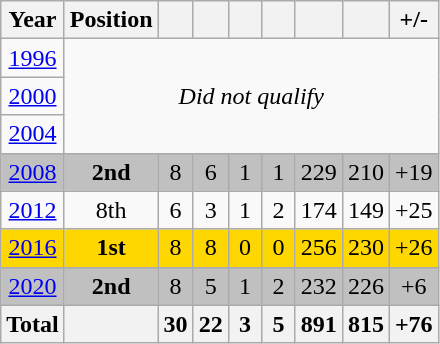<table class="wikitable" style="text-align: center;">
<tr>
<th>Year</th>
<th>Position</th>
<th width="15"></th>
<th width="15"></th>
<th width="15"></th>
<th width="15"></th>
<th></th>
<th></th>
<th>+/-</th>
</tr>
<tr>
<td> <a href='#'>1996</a></td>
<td rowspan=3 colspan=8><em>Did not qualify</em></td>
</tr>
<tr>
<td> <a href='#'>2000</a></td>
</tr>
<tr>
<td> <a href='#'>2004</a></td>
</tr>
<tr style="background: silver">
<td> <a href='#'>2008</a></td>
<td><strong>2nd</strong> </td>
<td>8</td>
<td>6</td>
<td>1</td>
<td>1</td>
<td>229</td>
<td>210</td>
<td>+19</td>
</tr>
<tr>
<td> <a href='#'>2012</a></td>
<td>8th</td>
<td>6</td>
<td>3</td>
<td>1</td>
<td>2</td>
<td>174</td>
<td>149</td>
<td>+25</td>
</tr>
<tr style="background: gold">
<td> <a href='#'>2016</a></td>
<td><strong>1st</strong> </td>
<td>8</td>
<td>8</td>
<td>0</td>
<td>0</td>
<td>256</td>
<td>230</td>
<td>+26</td>
</tr>
<tr style="background: silver">
<td> <a href='#'>2020</a></td>
<td><strong>2nd</strong> </td>
<td>8</td>
<td>5</td>
<td>1</td>
<td>2</td>
<td>232</td>
<td>226</td>
<td>+6</td>
</tr>
<tr>
<th>Total</th>
<th></th>
<th>30</th>
<th>22</th>
<th>3</th>
<th>5</th>
<th>891</th>
<th>815</th>
<th>+76</th>
</tr>
</table>
